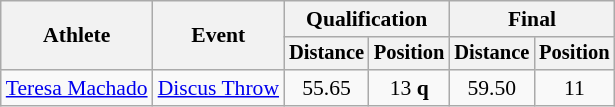<table class=wikitable style="font-size:90%">
<tr>
<th rowspan="2">Athlete</th>
<th rowspan="2">Event</th>
<th colspan="2">Qualification</th>
<th colspan="2">Final</th>
</tr>
<tr style="font-size:95%">
<th>Distance</th>
<th>Position</th>
<th>Distance</th>
<th>Position</th>
</tr>
<tr align=center>
<td align=left><a href='#'>Teresa Machado</a></td>
<td align=left><a href='#'>Discus Throw</a></td>
<td>55.65</td>
<td>13 <strong>q</strong></td>
<td>59.50</td>
<td>11</td>
</tr>
</table>
